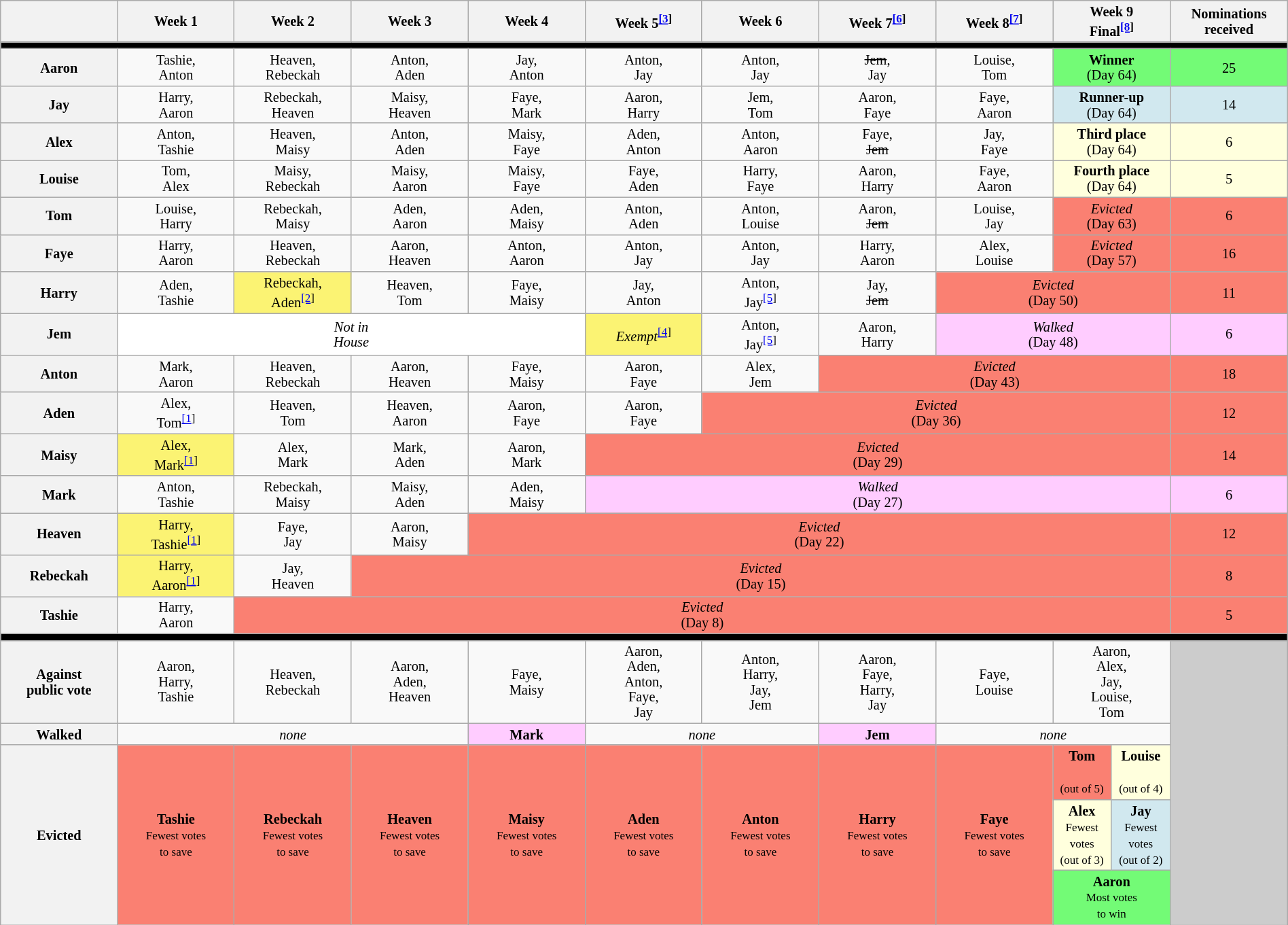<table class="wikitable" style="text-align:center; width:100%; font-size:85%; line-height:15px;">
<tr>
<th style="width:7%"></th>
<th style="width:7%">Week 1</th>
<th style="width:7%">Week 2</th>
<th style="width:7%">Week 3</th>
<th style="width:7%">Week 4</th>
<th style="width:7%">Week 5<sup><a href='#'>[3</a>]</sup></th>
<th style="width:7%">Week 6</th>
<th style="width:7%" colspan="2">Week 7<sup><a href='#'>[6</a>]</sup></th>
<th style="width:7%">Week 8<sup><a href='#'>[7</a>]</sup></th>
<th style="width:7%" colspan="2">Week 9<br>Final<sup><a href='#'>[8</a>]</sup></th>
<th style="width:7%">Nominations<br>received</th>
</tr>
<tr>
<th style="background:#000" colspan="13"></th>
</tr>
<tr>
<th>Aaron</th>
<td>Tashie,<br>Anton</td>
<td>Heaven,<br>Rebeckah</td>
<td>Anton,<br>Aden</td>
<td>Jay,<br>Anton</td>
<td>Anton,<br>Jay</td>
<td>Anton,<br>Jay</td>
<td colspan="2"><s>Jem</s>,<br>Jay</td>
<td>Louise,<br>Tom</td>
<td style="background:#73FB76" colspan="2"><strong>Winner</strong><br>(Day 64)</td>
<td style="background:#73FB76">25</td>
</tr>
<tr>
<th>Jay</th>
<td>Harry,<br>Aaron</td>
<td>Rebeckah,<br>Heaven</td>
<td>Maisy,<br>Heaven</td>
<td>Faye,<br>Mark</td>
<td>Aaron,<br>Harry</td>
<td>Jem,<br>Tom</td>
<td colspan="2">Aaron,<br>Faye</td>
<td>Faye,<br>Aaron</td>
<td style="background:#D1E8EF" colspan="2"><strong>Runner-up</strong><br>(Day 64)</td>
<td style="background:#D1E8EF">14</td>
</tr>
<tr>
<th>Alex</th>
<td>Anton,<br>Tashie</td>
<td>Heaven,<br>Maisy</td>
<td>Anton,<br>Aden</td>
<td>Maisy,<br>Faye</td>
<td>Aden,<br>Anton</td>
<td>Anton,<br>Aaron</td>
<td colspan="2">Faye,<br><s>Jem</s></td>
<td>Jay,<br>Faye</td>
<td style="background:#ffffdd" colspan="2"><strong>Third place</strong><br>(Day 64)</td>
<td style="background:#ffffdd">6</td>
</tr>
<tr>
<th>Louise</th>
<td>Tom,<br>Alex</td>
<td>Maisy,<br>Rebeckah</td>
<td>Maisy,<br>Aaron</td>
<td>Maisy,<br>Faye</td>
<td>Faye,<br>Aden</td>
<td>Harry,<br>Faye</td>
<td colspan="2">Aaron,<br>Harry</td>
<td>Faye,<br>Aaron</td>
<td style="background:#ffffdd" colspan="2"><strong>Fourth place</strong><br>(Day 64)</td>
<td style="background:#ffffdd">5</td>
</tr>
<tr>
<th>Tom</th>
<td>Louise,<br>Harry</td>
<td>Rebeckah,<br>Maisy</td>
<td>Aden,<br>Aaron</td>
<td>Aden,<br>Maisy</td>
<td>Anton,<br>Aden</td>
<td>Anton,<br>Louise</td>
<td colspan="2">Aaron,<br><s>Jem</s></td>
<td>Louise,<br>Jay</td>
<td colspan="2" style="background:#FA8072"><em>Evicted</em><br>(Day 63)</td>
<td style="background:#FA8072">6</td>
</tr>
<tr>
<th>Faye</th>
<td>Harry,<br>Aaron</td>
<td>Heaven,<br>Rebeckah</td>
<td>Aaron,<br>Heaven</td>
<td>Anton,<br>Aaron</td>
<td>Anton,<br>Jay</td>
<td>Anton,<br>Jay</td>
<td colspan="2">Harry,<br>Aaron</td>
<td>Alex,<br>Louise</td>
<td colspan="2" style="background:#FA8072"><em>Evicted</em><br>(Day 57)</td>
<td style="background:#FA8072">16</td>
</tr>
<tr>
<th>Harry</th>
<td>Aden,<br>Tashie</td>
<td style="background:#FBF373">Rebeckah,<br>Aden<sup><a href='#'>[2</a>]</sup></td>
<td>Heaven,<br>Tom</td>
<td>Faye,<br>Maisy</td>
<td>Jay,<br>Anton</td>
<td>Anton,<br>Jay<sup><a href='#'>[5</a>]</sup></td>
<td colspan="2">Jay,<br><s>Jem</s></td>
<td colspan="3" style="background:#FA8072"><em>Evicted</em><br>(Day 50)</td>
<td style="background:#FA8072">11</td>
</tr>
<tr>
<th>Jem</th>
<td style=background:white colspan="4"><em>Not in<br>House</em></td>
<td style="background:#FBF373"><em>Exempt</em><sup><a href='#'>[4</a>]</sup></td>
<td>Anton,<br>Jay<sup><a href='#'>[5</a>]</sup></td>
<td colspan="2">Aaron,<br>Harry</td>
<td colspan="3" style="background:#FCF"><em>Walked</em><br>(Day 48)</td>
<td style="background:#FCF">6</td>
</tr>
<tr>
<th>Anton</th>
<td>Mark,<br>Aaron</td>
<td>Heaven,<br>Rebeckah</td>
<td>Aaron,<br>Heaven</td>
<td>Faye,<br>Maisy</td>
<td>Aaron,<br>Faye</td>
<td>Alex,<br>Jem</td>
<td colspan="5" style="background:#FA8072"><em>Evicted</em><br>(Day 43)</td>
<td style="background:#FA8072">18</td>
</tr>
<tr>
<th>Aden</th>
<td>Alex,<br>Tom<sup><a href='#'>[1</a>]</sup></td>
<td>Heaven,<br>Tom</td>
<td>Heaven,<br>Aaron</td>
<td>Aaron,<br>Faye</td>
<td>Aaron,<br>Faye</td>
<td colspan="6" style="background:#FA8072"><em>Evicted</em><br>(Day 36)</td>
<td style="background:#FA8072">12</td>
</tr>
<tr>
<th>Maisy</th>
<td style="background:#FBF373">Alex,<br>Mark<sup><a href='#'>[1</a>]</sup></td>
<td>Alex,<br>Mark</td>
<td>Mark,<br>Aden</td>
<td>Aaron,<br>Mark</td>
<td colspan="7" style="background:#FA8072"><em>Evicted</em><br>(Day 29)</td>
<td style="background:#FA8072">14</td>
</tr>
<tr>
<th>Mark</th>
<td>Anton,<br>Tashie</td>
<td>Rebeckah,<br>Maisy</td>
<td>Maisy,<br>Aden</td>
<td>Aden,<br>Maisy</td>
<td colspan="7" style="background:#FCF"><em>Walked</em><br>(Day 27)</td>
<td style="background:#FCF">6</td>
</tr>
<tr>
<th>Heaven</th>
<td style="background:#FBF373">Harry,<br>Tashie<sup><a href='#'>[1</a>]</sup></td>
<td>Faye,<br>Jay</td>
<td>Aaron,<br>Maisy</td>
<td colspan="8" style="background:#FA8072"><em>Evicted</em><br>(Day 22)</td>
<td style="background:#FA8072">12</td>
</tr>
<tr>
<th>Rebeckah</th>
<td style="background:#FBF373">Harry,<br>Aaron<sup><a href='#'>[1</a>]</sup></td>
<td>Jay,<br>Heaven</td>
<td colspan="9" style="background:#FA8072"><em>Evicted</em><br>(Day 15)</td>
<td style="background:#FA8072">8</td>
</tr>
<tr>
<th>Tashie</th>
<td>Harry,<br>Aaron</td>
<td colspan="10" style="background:#FA8072"><em>Evicted</em><br>(Day 8)</td>
<td style="background:#FA8072">5</td>
</tr>
<tr>
<th style="background:#000" colspan="13"></th>
</tr>
<tr>
<th>Against<br>public vote</th>
<td>Aaron,<br>Harry,<br>Tashie</td>
<td>Heaven,<br>Rebeckah</td>
<td>Aaron,<br>Aden,<br>Heaven</td>
<td>Faye,<br>Maisy</td>
<td>Aaron,<br>Aden,<br>Anton,<br>Faye,<br>Jay</td>
<td>Anton,<br>Harry,<br>Jay,<br>Jem</td>
<td colspan="2">Aaron,<br>Faye,<br>Harry,<br>Jay</td>
<td>Faye,<br>Louise</td>
<td colspan="2">Aaron,<br>Alex,<br>Jay,<br>Louise,<br>Tom</td>
<td style="background:#ccc" rowspan="5"></td>
</tr>
<tr>
<th>Walked</th>
<td colspan="3"><em>none</em></td>
<td style="background:#FCF"><strong>Mark</strong></td>
<td colspan="2"><em>none</em></td>
<td style="background:#FCF" colspan="2"><strong>Jem</strong></td>
<td colspan="3"><em>none</em></td>
</tr>
<tr>
<th rowspan="3">Evicted</th>
<td style="background:#FA8072" rowspan="3"><strong>Tashie</strong><br><small>Fewest votes<br>to save</small></td>
<td style="background:#FA8072" rowspan="3"><strong>Rebeckah</strong><br><small>Fewest votes<br>to save</small></td>
<td style="background:#FA8072" rowspan="3"><strong>Heaven</strong><br><small>Fewest votes<br>to save</small></td>
<td style="background:#FA8072" rowspan="3"><strong>Maisy</strong><br><small>Fewest votes<br>to save</small></td>
<td style="background:#FA8072" rowspan="3"><strong>Aden</strong><br><small>Fewest votes<br>to save</small></td>
<td style="background:#FA8072" rowspan="3"><strong>Anton</strong><br><small>Fewest votes<br>to save</small></td>
<td style="background:#FA8072" rowspan="3" colspan="2"><strong>Harry</strong><br><small>Fewest votes<br>to save</small></td>
<td style="background:#FA8072" rowspan="3"><strong>Faye</strong><br><small>Fewest votes<br>to save</small></td>
<td style="background:#FA8072"><strong>Tom</strong><br><small><br>(out of 5)</small></td>
<td style="background:#ffffdd"><strong>Louise</strong><br><small><br>(out of 4)</small></td>
</tr>
<tr>
<td style="background:#ffffdd"><strong>Alex</strong><br><small>Fewest votes<br>(out of 3)</small></td>
<td style="background:#D1E8EF"><strong>Jay</strong><br><small>Fewest votes<br>(out of 2)</small></td>
</tr>
<tr>
<td style="background:#73FB76" colspan="2"><strong>Aaron</strong><br><small>Most votes<br>to win</small></td>
</tr>
</table>
